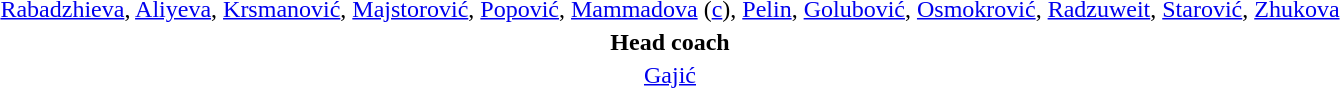<table style="text-align: center; margin-top: 2em; margin-left: auto; margin-right: auto">
<tr>
<td><a href='#'>Rabadzhieva</a>, <a href='#'>Aliyeva</a>, <a href='#'>Krsmanović</a>, <a href='#'>Majstorović</a>, <a href='#'>Popović</a>, <a href='#'>Mammadova</a> (<a href='#'>c</a>), <a href='#'>Pelin</a>, <a href='#'>Golubović</a>, <a href='#'>Osmokrović</a>, <a href='#'>Radzuweit</a>, <a href='#'>Starović</a>, <a href='#'>Zhukova</a></td>
</tr>
<tr>
<td><strong>Head coach</strong></td>
</tr>
<tr>
<td><a href='#'>Gajić</a></td>
</tr>
</table>
